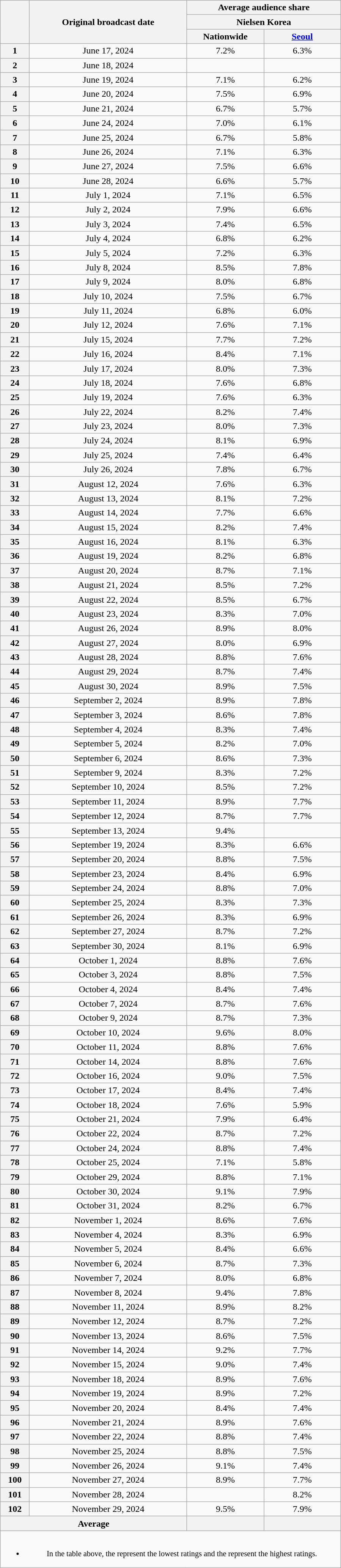<table class="wikitable" style="margin-left:auto; margin-right:auto; width:600px; text-align:center">
<tr>
<th scope="col" rowspan="3"></th>
<th scope="col" rowspan="3">Original broadcast date</th>
<th scope="col" colspan="2">Average audience share</th>
</tr>
<tr>
<th colspan="2" scope="col">Nielsen Korea</th>
</tr>
<tr>
<th scope="col" style="width:8em">Nationwide</th>
<th scope="col" style="width:8em"><a href='#'>Seoul</a></th>
</tr>
<tr>
<th scope="col">1</th>
<td>June 17, 2024</td>
<td>7.2% </td>
<td>6.3% </td>
</tr>
<tr>
<th scope="col">2</th>
<td>June 18, 2024</td>
<td><strong></strong> </td>
<td><strong></strong> </td>
</tr>
<tr>
<th scope="col">3</th>
<td>June 19, 2024</td>
<td>7.1% </td>
<td>6.2% </td>
</tr>
<tr>
<th scope="col">4</th>
<td>June 20, 2024</td>
<td>7.5% </td>
<td>6.9% </td>
</tr>
<tr>
<th scope="col">5</th>
<td>June 21, 2024</td>
<td>6.7% </td>
<td>5.7% </td>
</tr>
<tr>
<th scope="col">6</th>
<td>June 24, 2024</td>
<td>7.0% </td>
<td>6.1% </td>
</tr>
<tr>
<th scope="col">7</th>
<td>June 25, 2024</td>
<td>6.7% </td>
<td>5.8% </td>
</tr>
<tr>
<th scope="col">8</th>
<td>June 26, 2024</td>
<td>7.1% </td>
<td>6.3% </td>
</tr>
<tr>
<th scope="col">9</th>
<td>June 27, 2024</td>
<td>7.5% </td>
<td>6.6% </td>
</tr>
<tr>
<th scope="col">10</th>
<td>June 28, 2024</td>
<td>6.6% </td>
<td>5.7% </td>
</tr>
<tr>
<th scope="col">11</th>
<td>July 1, 2024</td>
<td>7.1% </td>
<td>6.5% </td>
</tr>
<tr>
<th scope="col">12</th>
<td>July 2, 2024</td>
<td>7.9% </td>
<td>6.6% </td>
</tr>
<tr>
<th scope="col">13</th>
<td>July 3, 2024</td>
<td>7.4% </td>
<td>6.5% </td>
</tr>
<tr>
<th scope="col">14</th>
<td>July 4, 2024</td>
<td>6.8% </td>
<td>6.2% </td>
</tr>
<tr>
<th scope="col">15</th>
<td>July 5, 2024</td>
<td>7.2% </td>
<td>6.3% </td>
</tr>
<tr>
<th scope="col">16</th>
<td>July 8, 2024</td>
<td>8.5% </td>
<td>7.8% </td>
</tr>
<tr>
<th scope="col">17</th>
<td>July 9, 2024</td>
<td>8.0% </td>
<td>6.8% </td>
</tr>
<tr>
<th scope="col">18</th>
<td>July 10, 2024</td>
<td>7.5% </td>
<td>6.7% </td>
</tr>
<tr>
<th scope="col">19</th>
<td>July 11, 2024</td>
<td>6.8% </td>
<td>6.0% </td>
</tr>
<tr>
<th scope="col">20</th>
<td>July 12, 2024</td>
<td>7.6% </td>
<td>7.1% </td>
</tr>
<tr>
<th scope="col">21</th>
<td>July 15, 2024</td>
<td>7.7% </td>
<td>7.2% </td>
</tr>
<tr>
<th scope="col">22</th>
<td>July 16, 2024</td>
<td>8.4% </td>
<td>7.1% </td>
</tr>
<tr>
<th scope="col">23</th>
<td>July 17, 2024</td>
<td>8.0% </td>
<td>7.3% </td>
</tr>
<tr>
<th scope="col">24</th>
<td>July 18, 2024</td>
<td>7.6% </td>
<td>6.8% </td>
</tr>
<tr>
<th scope="col">25</th>
<td>July 19, 2024</td>
<td>7.6% </td>
<td>6.3% </td>
</tr>
<tr>
<th scope="col">26</th>
<td>July 22, 2024</td>
<td>8.2% </td>
<td>7.4% </td>
</tr>
<tr>
<th scope="col">27</th>
<td>July 23, 2024</td>
<td>8.0% </td>
<td>7.3% </td>
</tr>
<tr>
<th scope="col">28</th>
<td>July 24, 2024</td>
<td>8.1% </td>
<td>6.9% </td>
</tr>
<tr>
<th scope="col">29</th>
<td>July 25, 2024</td>
<td>7.4% </td>
<td>6.4% </td>
</tr>
<tr>
<th scope="col">30</th>
<td>July 26, 2024</td>
<td>7.8% </td>
<td>6.7% </td>
</tr>
<tr>
<th scope="col">31</th>
<td>August 12, 2024</td>
<td>7.6% </td>
<td>6.3% </td>
</tr>
<tr>
<th scope="col">32</th>
<td>August 13, 2024</td>
<td>8.1% </td>
<td>7.2% </td>
</tr>
<tr>
<th scope="col">33</th>
<td>August 14, 2024</td>
<td>7.7% </td>
<td>6.6% </td>
</tr>
<tr>
<th scope="col">34</th>
<td>August 15, 2024</td>
<td>8.2% </td>
<td>7.4% </td>
</tr>
<tr>
<th scope="col">35</th>
<td>August 16, 2024</td>
<td>8.1% </td>
<td>6.3% </td>
</tr>
<tr>
<th scope="col">36</th>
<td>August 19, 2024</td>
<td>8.2% </td>
<td>6.8% </td>
</tr>
<tr>
<th scope="col">37</th>
<td>August 20, 2024</td>
<td>8.7% </td>
<td>7.1% </td>
</tr>
<tr>
<th scope="col">38</th>
<td>August 21, 2024</td>
<td>8.5% </td>
<td>7.2% </td>
</tr>
<tr>
<th scope="col">39</th>
<td>August 22, 2024</td>
<td>8.5% </td>
<td>6.7% </td>
</tr>
<tr>
<th scope="col">40</th>
<td>August 23, 2024</td>
<td>8.3% </td>
<td>7.0% </td>
</tr>
<tr>
<th scope="col">41</th>
<td>August 26, 2024</td>
<td>8.9% </td>
<td>8.0% </td>
</tr>
<tr>
<th scope="col">42</th>
<td>August 27, 2024</td>
<td>8.0% </td>
<td>6.9% </td>
</tr>
<tr>
<th scope="col">43</th>
<td>August 28, 2024</td>
<td>8.8% </td>
<td>7.6% </td>
</tr>
<tr>
<th scope="col">44</th>
<td>August 29, 2024</td>
<td>8.7% </td>
<td>7.4% </td>
</tr>
<tr>
<th scope="col">45</th>
<td>August 30, 2024</td>
<td>8.9% </td>
<td>7.5% </td>
</tr>
<tr>
<th scope="col">46</th>
<td>September 2, 2024</td>
<td>8.9% </td>
<td>7.8% </td>
</tr>
<tr>
<th scope="col">47</th>
<td>September 3, 2024</td>
<td>8.6% </td>
<td>7.8% </td>
</tr>
<tr>
<th scope="col">48</th>
<td>September 4, 2024</td>
<td>8.3% </td>
<td>7.4% </td>
</tr>
<tr>
<th scope="col">49</th>
<td>September 5, 2024</td>
<td>8.2% </td>
<td>7.0% </td>
</tr>
<tr>
<th scope="col">50</th>
<td>September 6, 2024</td>
<td>8.6% </td>
<td>7.3% </td>
</tr>
<tr>
<th scope="col">51</th>
<td>September 9, 2024</td>
<td>8.3% </td>
<td>7.2% </td>
</tr>
<tr>
<th scope="col">52</th>
<td>September 10, 2024</td>
<td>8.5% </td>
<td>7.2% </td>
</tr>
<tr>
<th scope="col">53</th>
<td>September 11, 2024</td>
<td>8.9% </td>
<td>7.7% </td>
</tr>
<tr>
<th scope="col">54</th>
<td>September 12, 2024</td>
<td>8.7% </td>
<td>7.7% </td>
</tr>
<tr>
<th scope="col">55</th>
<td>September 13, 2024</td>
<td>9.4% </td>
<td><strong></strong> </td>
</tr>
<tr>
<th scope="col">56</th>
<td>September 19, 2024</td>
<td>8.3% </td>
<td>6.6% </td>
</tr>
<tr>
<th scope="col">57</th>
<td>September 20, 2024</td>
<td>8.8% </td>
<td>7.5% </td>
</tr>
<tr>
<th scope="col">58</th>
<td>September 23, 2024</td>
<td>8.4% </td>
<td>6.9% </td>
</tr>
<tr>
<th scope="col">59</th>
<td>September 24, 2024</td>
<td>8.8% </td>
<td>7.0% </td>
</tr>
<tr>
<th scope="col">60</th>
<td>September 25, 2024</td>
<td>8.3% </td>
<td>7.3% </td>
</tr>
<tr>
<th scope="col">61</th>
<td>September 26, 2024</td>
<td>8.3% </td>
<td>6.9% </td>
</tr>
<tr>
<th scope="col">62</th>
<td>September 27, 2024</td>
<td>8.7% </td>
<td>7.2% </td>
</tr>
<tr>
<th scope="col">63</th>
<td>September 30, 2024</td>
<td>8.1% </td>
<td>6.9% </td>
</tr>
<tr>
<th scope="col">64</th>
<td>October 1, 2024</td>
<td>8.8% </td>
<td>7.6% </td>
</tr>
<tr>
<th scope="col">65</th>
<td>October 3, 2024</td>
<td>8.8% </td>
<td>7.5% </td>
</tr>
<tr>
<th scope="col">66</th>
<td>October 4, 2024</td>
<td>8.4% </td>
<td>7.4% </td>
</tr>
<tr>
<th scope="col">67</th>
<td>October 7, 2024</td>
<td>8.7% </td>
<td>7.6% </td>
</tr>
<tr>
<th scope="col">68</th>
<td>October 9, 2024</td>
<td>8.7% </td>
<td>7.3% </td>
</tr>
<tr>
<th scope="col">69</th>
<td>October 10, 2024</td>
<td>9.6% </td>
<td>8.0% </td>
</tr>
<tr>
<th scope="col">70</th>
<td>October 11, 2024</td>
<td>8.8% </td>
<td>7.6% </td>
</tr>
<tr>
<th scope="col">71</th>
<td>October 14, 2024</td>
<td>8.8% </td>
<td>7.6% </td>
</tr>
<tr>
<th scope="col">72</th>
<td>October 16, 2024</td>
<td>9.0% </td>
<td>7.5% </td>
</tr>
<tr>
<th scope="col">73</th>
<td>October 17, 2024</td>
<td>8.4% </td>
<td>7.4% </td>
</tr>
<tr>
<th scope="col">74</th>
<td>October 18, 2024</td>
<td>7.6% </td>
<td>5.9% </td>
</tr>
<tr>
<th scope="col">75</th>
<td>October 21, 2024</td>
<td>7.9% </td>
<td>6.4% </td>
</tr>
<tr>
<th scope="col">76</th>
<td>October 22, 2024</td>
<td>8.7% </td>
<td>7.2% </td>
</tr>
<tr>
<th scope="col">77</th>
<td>October 24, 2024</td>
<td>8.8% </td>
<td>7.4% </td>
</tr>
<tr>
<th scope="col">78</th>
<td>October 25, 2024</td>
<td>7.1% </td>
<td>5.8% </td>
</tr>
<tr>
<th scope="col">79</th>
<td>October 29, 2024</td>
<td>8.8% </td>
<td>7.1% </td>
</tr>
<tr>
<th scope="col">80</th>
<td>October 30, 2024</td>
<td>9.1% </td>
<td>7.9% </td>
</tr>
<tr>
<th scope="col">81</th>
<td>October 31, 2024</td>
<td>8.2% </td>
<td>6.7% </td>
</tr>
<tr>
<th scope="col">82</th>
<td>November 1, 2024</td>
<td>8.6% </td>
<td>7.6% </td>
</tr>
<tr>
<th scope="col">83</th>
<td>November 4, 2024</td>
<td>8.3% </td>
<td>6.9% </td>
</tr>
<tr>
<th scope="col">84</th>
<td>November 5, 2024</td>
<td>8.4% </td>
<td>6.6% </td>
</tr>
<tr>
<th scope="col">85</th>
<td>November 6, 2024</td>
<td>8.7% </td>
<td>7.3% </td>
</tr>
<tr>
<th scope="col">86</th>
<td>November 7, 2024</td>
<td>8.0% </td>
<td>6.8% </td>
</tr>
<tr>
<th scope="col">87</th>
<td>November 8, 2024</td>
<td>9.4% </td>
<td>7.8% </td>
</tr>
<tr>
<th scope="col">88</th>
<td>November 11, 2024</td>
<td>8.9% </td>
<td>8.2% </td>
</tr>
<tr>
<th scope="col">89</th>
<td>November 12, 2024</td>
<td>8.7% </td>
<td>7.2% </td>
</tr>
<tr>
<th scope="col">90</th>
<td>November 13, 2024</td>
<td>8.6% </td>
<td>7.5% </td>
</tr>
<tr>
<th scope="col">91</th>
<td>November 14, 2024</td>
<td>9.2% </td>
<td>7.7% </td>
</tr>
<tr>
<th scope="col">92</th>
<td>November 15, 2024</td>
<td>9.0% </td>
<td>7.4% </td>
</tr>
<tr>
<th scope="col">93</th>
<td>November 18, 2024</td>
<td>8.9% </td>
<td>7.6% </td>
</tr>
<tr>
<th scope="col">94</th>
<td>November 19, 2024</td>
<td>8.9% </td>
<td>7.2% </td>
</tr>
<tr>
<th scope="col">95</th>
<td>November 20, 2024</td>
<td>8.4% </td>
<td>7.4% </td>
</tr>
<tr>
<th scope="col">96</th>
<td>November 21, 2024</td>
<td>8.9% </td>
<td>7.6% </td>
</tr>
<tr>
<th scope="col">97</th>
<td>November 22, 2024</td>
<td>8.8% </td>
<td>7.4% </td>
</tr>
<tr>
<th scope="col">98</th>
<td>November 25, 2024</td>
<td>8.8% </td>
<td>7.5% </td>
</tr>
<tr>
<th scope="col">99</th>
<td>November 26, 2024</td>
<td>9.1% </td>
<td>7.4% </td>
</tr>
<tr>
<th scope="col">100</th>
<td>November 27, 2024</td>
<td>8.9% </td>
<td>7.7% </td>
</tr>
<tr>
<th scope="col">101</th>
<td>November 28, 2024</td>
<td><strong></strong> </td>
<td>8.2% </td>
</tr>
<tr>
<th scope="col">102</th>
<td>November 29, 2024</td>
<td>9.5% </td>
<td>7.9% </td>
</tr>
<tr>
<th colspan="2" scope="col">Average</th>
<th scope="col"></th>
<th scope="col"></th>
</tr>
<tr>
<td colspan="4" style="font-size:85%"><br><ul><li>In the table above, the <strong></strong> represent the lowest ratings and the <strong></strong> represent the highest ratings.</li></ul></td>
</tr>
</table>
